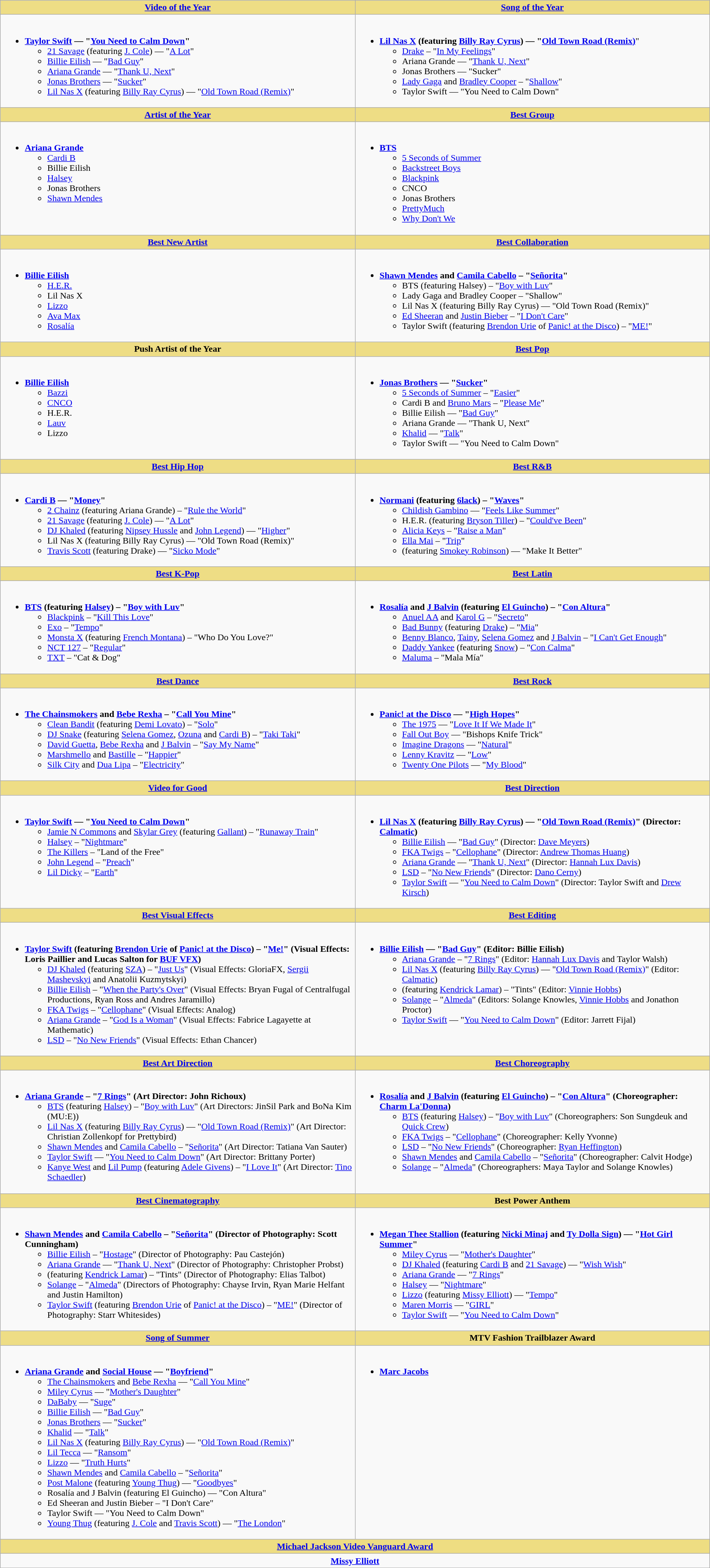<table class=wikitable style="width:100%">
<tr>
<th scope="col" style="background:#EEDD85; width:50%"><a href='#'>Video of the Year</a></th>
<th scope="col" style="background:#EEDD85; width:50%"><a href='#'>Song of the Year</a></th>
</tr>
<tr>
<td style="vertical-align:top"><br><ul><li><strong><a href='#'>Taylor Swift</a></strong> <strong>— "<a href='#'>You Need to Calm Down</a>"</strong><ul><li><a href='#'>21 Savage</a> (featuring <a href='#'>J. Cole</a>) — "<a href='#'>A Lot</a>"</li><li><a href='#'>Billie Eilish</a> — "<a href='#'>Bad Guy</a>"</li><li><a href='#'>Ariana Grande</a> — "<a href='#'>Thank U, Next</a>"</li><li><a href='#'>Jonas Brothers</a> — "<a href='#'>Sucker</a>"</li><li><a href='#'>Lil Nas X</a> (featuring <a href='#'>Billy Ray Cyrus</a>) — "<a href='#'>Old Town Road (Remix)</a>"</li></ul></li></ul></td>
<td style="vertical-align:top"><br><ul><li><strong><a href='#'>Lil Nas X</a> (featuring <a href='#'>Billy Ray Cyrus</a>) — "<a href='#'>Old Town Road (Remix)</a></strong>"<ul><li><a href='#'>Drake</a> – "<a href='#'>In My Feelings</a>"</li><li>Ariana Grande — "<a href='#'>Thank U, Next</a>"</li><li>Jonas Brothers — "Sucker"</li><li><a href='#'>Lady Gaga</a> and <a href='#'>Bradley Cooper</a> – "<a href='#'>Shallow</a>"</li><li>Taylor Swift — "You Need to Calm Down"</li></ul></li></ul></td>
</tr>
<tr>
<th scope="col" style="background:#EEDD85; width:50%"><a href='#'>Artist of the Year</a></th>
<th scope="col" style="background:#EEDD85; width:50%"><a href='#'>Best Group</a></th>
</tr>
<tr>
<td style="vertical-align:top"><br><ul><li><strong><a href='#'>Ariana Grande</a></strong><ul><li><a href='#'>Cardi B</a></li><li>Billie Eilish</li><li><a href='#'>Halsey</a></li><li>Jonas Brothers</li><li><a href='#'>Shawn Mendes</a></li></ul></li></ul></td>
<td style="vertical-align:top"><br><ul><li><strong><a href='#'>BTS</a></strong><ul><li><a href='#'>5 Seconds of Summer</a></li><li><a href='#'>Backstreet Boys</a></li><li><a href='#'>Blackpink</a></li><li>CNCO</li><li>Jonas Brothers</li><li><a href='#'>PrettyMuch</a></li><li><a href='#'>Why Don't We</a></li></ul></li></ul></td>
</tr>
<tr>
<th scope="col" style="background:#EEDD85; width:50%"><a href='#'>Best New Artist</a></th>
<th scope="col" style="background:#EEDD85; width:50%"><a href='#'>Best Collaboration</a></th>
</tr>
<tr>
<td style="vertical-align:top"><br><ul><li><strong><a href='#'>Billie Eilish</a></strong><ul><li><a href='#'>H.E.R.</a></li><li>Lil Nas X</li><li><a href='#'>Lizzo</a></li><li><a href='#'>Ava Max</a></li><li><a href='#'>Rosalía</a></li></ul></li></ul></td>
<td style="vertical-align:top"><br><ul><li><strong><a href='#'>Shawn Mendes</a> and <a href='#'>Camila Cabello</a> – "<a href='#'>Señorita</a>"</strong><ul><li>BTS (featuring Halsey) – "<a href='#'>Boy with Luv</a>"</li><li>Lady Gaga and Bradley Cooper – "Shallow"</li><li>Lil Nas X (featuring Billy Ray Cyrus) — "Old Town Road (Remix)"</li><li><a href='#'>Ed Sheeran</a> and <a href='#'>Justin Bieber</a> – "<a href='#'>I Don't Care</a>"</li><li>Taylor Swift (featuring <a href='#'>Brendon Urie</a> of <a href='#'>Panic! at the Disco</a>) – "<a href='#'>ME!</a>"</li></ul></li></ul></td>
</tr>
<tr>
<th scope="col" style="background:#EEDD85; width:50%">Push Artist of the Year</th>
<th scope="col" style="background:#EEDD85; width:50%"><a href='#'>Best Pop</a></th>
</tr>
<tr>
<td style="vertical-align:top"><br><ul><li><strong><a href='#'>Billie Eilish</a></strong><ul><li><a href='#'>Bazzi</a></li><li><a href='#'>CNCO</a></li><li>H.E.R.</li><li><a href='#'>Lauv</a></li><li>Lizzo</li></ul></li></ul></td>
<td style="vertical-align:top"><br><ul><li><strong><a href='#'>Jonas Brothers</a> — "<a href='#'>Sucker</a>"</strong><ul><li><a href='#'>5 Seconds of Summer</a> – "<a href='#'>Easier</a>"</li><li>Cardi B and <a href='#'>Bruno Mars</a> – "<a href='#'>Please Me</a>"</li><li>Billie Eilish — "<a href='#'>Bad Guy</a>"</li><li>Ariana Grande — "Thank U, Next"</li><li><a href='#'>Khalid</a> — "<a href='#'>Talk</a>"</li><li>Taylor Swift — "You Need to Calm Down"</li></ul></li></ul></td>
</tr>
<tr>
<th scope="col" style="background:#EEDD85; width:50%"><a href='#'>Best Hip Hop</a></th>
<th scope="col" style="background:#EEDD85; width:50%"><a href='#'>Best R&B</a></th>
</tr>
<tr>
<td style="vertical-align:top"><br><ul><li><strong><a href='#'>Cardi B</a> — "<a href='#'>Money</a>"</strong><ul><li><a href='#'>2 Chainz</a> (featuring Ariana Grande) – "<a href='#'>Rule the World</a>"</li><li><a href='#'>21 Savage</a> (featuring <a href='#'>J. Cole</a>) — "<a href='#'>A Lot</a>"</li><li><a href='#'>DJ Khaled</a> (featuring <a href='#'>Nipsey Hussle</a> and <a href='#'>John Legend</a>) — "<a href='#'>Higher</a>"</li><li>Lil Nas X (featuring Billy Ray Cyrus) — "Old Town Road (Remix)"</li><li><a href='#'>Travis Scott</a> (featuring Drake) — "<a href='#'>Sicko Mode</a>"</li></ul></li></ul></td>
<td style="vertical-align:top"><br><ul><li><strong><a href='#'>Normani</a> (featuring <a href='#'>6lack</a>) – "<a href='#'>Waves</a>"</strong><ul><li><a href='#'>Childish Gambino</a> — "<a href='#'>Feels Like Summer</a>"</li><li>H.E.R. (featuring <a href='#'>Bryson Tiller</a>) – "<a href='#'>Could've Been</a>"</li><li><a href='#'>Alicia Keys</a> – "<a href='#'>Raise a Man</a>"</li><li><a href='#'>Ella Mai</a> – "<a href='#'>Trip</a>"</li><li> (featuring <a href='#'>Smokey Robinson</a>) — "Make It Better"</li></ul></li></ul></td>
</tr>
<tr>
<th scope="col" style="background:#EEDD85; width:50%"><a href='#'>Best K-Pop</a></th>
<th scope="col" style="background:#EEDD85; width:50%"><a href='#'>Best Latin</a></th>
</tr>
<tr>
<td style="vertical-align:top"><br><ul><li><strong><a href='#'>BTS</a> (featuring <a href='#'>Halsey</a>) – "<a href='#'>Boy with Luv</a>"</strong><ul><li><a href='#'>Blackpink</a> – "<a href='#'>Kill This Love</a>"</li><li><a href='#'>Exo</a> – "<a href='#'>Tempo</a>"</li><li><a href='#'>Monsta X</a> (featuring <a href='#'>French Montana</a>) – "Who Do You Love?"</li><li><a href='#'>NCT 127</a> – "<a href='#'>Regular</a>"</li><li><a href='#'>TXT</a> – "Cat & Dog"</li></ul></li></ul></td>
<td style="vertical-align:top"><br><ul><li><strong><a href='#'>Rosalía</a> and <a href='#'>J Balvin</a> (featuring <a href='#'>El Guincho</a>) – "<a href='#'>Con Altura</a>"</strong><ul><li><a href='#'>Anuel AA</a> and <a href='#'>Karol G</a> – "<a href='#'>Secreto</a>"</li><li><a href='#'>Bad Bunny</a> (featuring <a href='#'>Drake</a>) – "<a href='#'>Mia</a>"</li><li><a href='#'>Benny Blanco</a>, <a href='#'>Tainy</a>, <a href='#'>Selena Gomez</a> and <a href='#'>J Balvin</a> – "<a href='#'>I Can't Get Enough</a>"</li><li><a href='#'>Daddy Yankee</a> (featuring <a href='#'>Snow</a>) – "<a href='#'>Con Calma</a>"</li><li><a href='#'>Maluma</a> – "Mala Mía"</li></ul></li></ul></td>
</tr>
<tr>
<th scope="col" style="background:#EEDD85; width:50%"><a href='#'>Best Dance</a></th>
<th scope="col" style="background:#EEDD85; width:50%"><a href='#'>Best Rock</a></th>
</tr>
<tr>
<td style="vertical-align:top"><br><ul><li><strong><a href='#'>The Chainsmokers</a> and <a href='#'>Bebe Rexha</a> – "<a href='#'>Call You Mine</a>"</strong><ul><li><a href='#'>Clean Bandit</a> (featuring <a href='#'>Demi Lovato</a>) – "<a href='#'>Solo</a>"</li><li><a href='#'>DJ Snake</a> (featuring <a href='#'>Selena Gomez</a>, <a href='#'>Ozuna</a> and <a href='#'>Cardi B</a>) – "<a href='#'>Taki Taki</a>"</li><li><a href='#'>David Guetta</a>, <a href='#'>Bebe Rexha</a> and <a href='#'>J Balvin</a> – "<a href='#'>Say My Name</a>"</li><li><a href='#'>Marshmello</a> and <a href='#'>Bastille</a> – "<a href='#'>Happier</a>"</li><li><a href='#'>Silk City</a> and <a href='#'>Dua Lipa</a> – "<a href='#'>Electricity</a>"</li></ul></li></ul></td>
<td style="vertical-align:top"><br><ul><li><strong><a href='#'>Panic! at the Disco</a> — "<a href='#'>High Hopes</a>"</strong><ul><li><a href='#'>The 1975</a> — "<a href='#'>Love It If We Made It</a>"</li><li><a href='#'>Fall Out Boy</a> — "Bishops Knife Trick"</li><li><a href='#'>Imagine Dragons</a> — "<a href='#'>Natural</a>"</li><li><a href='#'>Lenny Kravitz</a> — "<a href='#'>Low</a>"</li><li><a href='#'>Twenty One Pilots</a> — "<a href='#'>My Blood</a>"</li></ul></li></ul></td>
</tr>
<tr>
<th scope="col" style="background:#EEDD85; width:50%"><a href='#'>Video for Good</a></th>
<th scope="col" style="background:#EEDD85; width:50%"><a href='#'>Best Direction</a></th>
</tr>
<tr>
<td style="vertical-align:top"><br><ul><li><strong><a href='#'>Taylor Swift</a> — "<a href='#'>You Need to Calm Down</a>"</strong><ul><li><a href='#'>Jamie N Commons</a> and <a href='#'>Skylar Grey</a> (featuring <a href='#'>Gallant</a>) – "<a href='#'>Runaway Train</a>"</li><li><a href='#'>Halsey</a> – "<a href='#'>Nightmare</a>"</li><li><a href='#'>The Killers</a> – "Land of the Free"</li><li><a href='#'>John Legend</a> – "<a href='#'>Preach</a>"</li><li><a href='#'>Lil Dicky</a> – "<a href='#'>Earth</a>"</li></ul></li></ul></td>
<td style="vertical-align:top"><br><ul><li><strong><a href='#'>Lil Nas X</a> (featuring <a href='#'>Billy Ray Cyrus</a>) — "<a href='#'>Old Town Road (Remix)</a>" (Director: <a href='#'>Calmatic</a>)</strong><ul><li><a href='#'>Billie Eilish</a> — "<a href='#'>Bad Guy</a>" (Director: <a href='#'>Dave Meyers</a>)</li><li><a href='#'>FKA Twigs</a> – "<a href='#'>Cellophane</a>" (Director: <a href='#'>Andrew Thomas Huang</a>)</li><li><a href='#'>Ariana Grande</a> — "<a href='#'>Thank U, Next</a>" (Director: <a href='#'>Hannah Lux Davis</a>)</li><li><a href='#'>LSD</a> – "<a href='#'>No New Friends</a>" (Director: <a href='#'>Dano Cerny</a>)</li><li><a href='#'>Taylor Swift</a> — "<a href='#'>You Need to Calm Down</a>" (Director: Taylor Swift and <a href='#'>Drew Kirsch</a>)</li></ul></li></ul></td>
</tr>
<tr>
<th scope="col" style="background:#EEDD85; width:50%"><a href='#'>Best Visual Effects</a></th>
<th scope="col" style="background:#EEDD85; width:50%"><a href='#'>Best Editing</a></th>
</tr>
<tr>
<td style="vertical-align:top"><br><ul><li><strong><a href='#'>Taylor Swift</a> (featuring <a href='#'>Brendon Urie</a> of <a href='#'>Panic! at the Disco</a>) – "<a href='#'>Me!</a>" (Visual Effects: Loris Paillier and Lucas Salton for <a href='#'>BUF VFX</a>)</strong><ul><li><a href='#'>DJ Khaled</a> (featuring <a href='#'>SZA</a>) – "<a href='#'>Just Us</a>" (Visual Effects: GloriaFX, <a href='#'>Sergii Mashevskyi</a> and Anatolii Kuzmytskyi)</li><li><a href='#'>Billie Eilish</a> – "<a href='#'>When the Party's Over</a>" (Visual Effects: Bryan Fugal of Centralfugal Productions, Ryan Ross and Andres Jaramillo)</li><li><a href='#'>FKA Twigs</a> – "<a href='#'>Cellophane</a>" (Visual Effects: Analog)</li><li><a href='#'>Ariana Grande</a> – "<a href='#'>God Is a Woman</a>" (Visual Effects: Fabrice Lagayette at Mathematic)</li><li><a href='#'>LSD</a> – "<a href='#'>No New Friends</a>" (Visual Effects: Ethan Chancer)</li></ul></li></ul></td>
<td style="vertical-align:top"><br><ul><li><strong><a href='#'>Billie Eilish</a> — "<a href='#'>Bad Guy</a>" (Editor: Billie Eilish)</strong><ul><li><a href='#'>Ariana Grande</a> – "<a href='#'>7 Rings</a>" (Editor: <a href='#'>Hannah Lux Davis</a> and Taylor Walsh)</li><li><a href='#'>Lil Nas X</a> (featuring <a href='#'>Billy Ray Cyrus</a>) — "<a href='#'>Old Town Road (Remix)</a>" (Editor: <a href='#'>Calmatic</a>)</li><li> (featuring <a href='#'>Kendrick Lamar</a>) – "Tints" (Editor: <a href='#'>Vinnie Hobbs</a>)</li><li><a href='#'>Solange</a> – "<a href='#'>Almeda</a>" (Editors: Solange Knowles, <a href='#'>Vinnie Hobbs</a> and Jonathon Proctor)</li><li><a href='#'>Taylor Swift</a> — "<a href='#'>You Need to Calm Down</a>" (Editor: Jarrett Fijal)</li></ul></li></ul></td>
</tr>
<tr>
<th scope="col" style="background:#EEDD85; width:50%"><a href='#'>Best Art Direction</a></th>
<th scope="col" style="background:#EEDD85; width:50%"><a href='#'>Best Choreography</a></th>
</tr>
<tr>
<td style="vertical-align:top"><br><ul><li><strong><a href='#'>Ariana Grande</a> – "<a href='#'>7 Rings</a>"  (Art Director: John Richoux)</strong><ul><li><a href='#'>BTS</a> (featuring <a href='#'>Halsey</a>) – "<a href='#'>Boy with Luv</a>" (Art Directors: JinSil Park and BoNa Kim (MU:E))</li><li><a href='#'>Lil Nas X</a> (featuring <a href='#'>Billy Ray Cyrus</a>) — "<a href='#'>Old Town Road (Remix)</a>" (Art Director: Christian Zollenkopf for Prettybird)</li><li><a href='#'>Shawn Mendes</a> and <a href='#'>Camila Cabello</a> – "<a href='#'>Señorita</a>" (Art Director: Tatiana Van Sauter)</li><li><a href='#'>Taylor Swift</a> — "<a href='#'>You Need to Calm Down</a>" (Art Director: Brittany Porter)</li><li><a href='#'>Kanye West</a> and <a href='#'>Lil Pump</a> (featuring <a href='#'>Adele Givens</a>) – "<a href='#'>I Love It</a>" (Art Director: <a href='#'>Tino Schaedler</a>)</li></ul></li></ul></td>
<td style="vertical-align:top"><br><ul><li><strong><a href='#'>Rosalía</a> and <a href='#'>J Balvin</a> (featuring <a href='#'>El Guincho</a>) – "<a href='#'>Con Altura</a>" (Choreographer: <a href='#'>Charm La'Donna</a>)</strong><ul><li><a href='#'>BTS</a> (featuring <a href='#'>Halsey</a>) – "<a href='#'>Boy with Luv</a>" (Choreographers: Son Sungdeuk and <a href='#'>Quick Crew</a>)</li><li><a href='#'>FKA Twigs</a> – "<a href='#'>Cellophane</a>" (Choreographer: Kelly Yvonne)</li><li><a href='#'>LSD</a> – "<a href='#'>No New Friends</a>" (Choreographer: <a href='#'>Ryan Heffington</a>)</li><li><a href='#'>Shawn Mendes</a> and <a href='#'>Camila Cabello</a> – "<a href='#'>Señorita</a>" (Choreographer: Calvit Hodge)</li><li><a href='#'>Solange</a> – "<a href='#'>Almeda</a>" (Choreographers: Maya Taylor and Solange Knowles)</li></ul></li></ul></td>
</tr>
<tr>
<th scope="col" style="background:#EEDD85; width:50%"><a href='#'>Best Cinematography</a></th>
<th scope="col" style="background:#EEDD85; width:50%">Best Power Anthem</th>
</tr>
<tr>
<td style="vertical-align:top"><br><ul><li><strong><a href='#'>Shawn Mendes</a> and <a href='#'>Camila Cabello</a> – "<a href='#'>Señorita</a>" (Director of Photography: Scott Cunningham)</strong><ul><li><a href='#'>Billie Eilish</a> – "<a href='#'>Hostage</a>" (Director of Photography: Pau Castejón)</li><li><a href='#'>Ariana Grande</a> — "<a href='#'>Thank U, Next</a>" (Director of Photography: Christopher Probst)</li><li> (featuring <a href='#'>Kendrick Lamar</a>) – "Tints" (Director of Photography: Elias Talbot)</li><li><a href='#'>Solange</a> – "<a href='#'>Almeda</a>" (Directors of Photography: Chayse Irvin, Ryan Marie Helfant and Justin Hamilton)</li><li><a href='#'>Taylor Swift</a> (featuring <a href='#'>Brendon Urie</a> of <a href='#'>Panic! at the Disco</a>) – "<a href='#'>ME!</a>" (Director of Photography: Starr Whitesides)</li></ul></li></ul></td>
<td style="vertical-align:top"><br><ul><li><strong><a href='#'>Megan Thee Stallion</a> (featuring <a href='#'>Nicki Minaj</a> and <a href='#'>Ty Dolla Sign</a>) — "<a href='#'>Hot Girl Summer</a>"</strong><ul><li><a href='#'>Miley Cyrus</a> — "<a href='#'>Mother's Daughter</a>"</li><li><a href='#'>DJ Khaled</a> (featuring <a href='#'>Cardi B</a> and <a href='#'>21 Savage</a>) — "<a href='#'>Wish Wish</a>"</li><li><a href='#'>Ariana Grande</a> — "<a href='#'>7 Rings</a>"</li><li><a href='#'>Halsey</a> — "<a href='#'>Nightmare</a>"</li><li><a href='#'>Lizzo</a> (featuring <a href='#'>Missy Elliott</a>) — "<a href='#'>Tempo</a>"</li><li><a href='#'>Maren Morris</a> — "<a href='#'>GIRL</a>"</li><li><a href='#'>Taylor Swift</a> — "<a href='#'>You Need to Calm Down</a>"</li></ul></li></ul></td>
</tr>
<tr>
<th scope="col" style="background:#EEDD85; width:50%"><a href='#'>Song of Summer</a></th>
<th scope="col" style="background:#EEDD85; width:50%">MTV Fashion Trailblazer Award</th>
</tr>
<tr>
<td style="vertical-align:top"><br><ul><li><strong><a href='#'>Ariana Grande</a> and <a href='#'>Social House</a> — "<a href='#'>Boyfriend</a>"</strong><ul><li><a href='#'>The Chainsmokers</a> and <a href='#'>Bebe Rexha</a> — "<a href='#'>Call You Mine</a>"</li><li><a href='#'>Miley Cyrus</a> — "<a href='#'>Mother's Daughter</a>"</li><li><a href='#'>DaBaby</a> — "<a href='#'>Suge</a>"</li><li><a href='#'>Billie Eilish</a> — "<a href='#'>Bad Guy</a>"</li><li><a href='#'>Jonas Brothers</a> — "<a href='#'>Sucker</a>"</li><li><a href='#'>Khalid</a> — "<a href='#'>Talk</a>"</li><li><a href='#'>Lil Nas X</a> (featuring <a href='#'>Billy Ray Cyrus</a>) — "<a href='#'>Old Town Road (Remix)</a>"</li><li><a href='#'>Lil Tecca</a> — "<a href='#'>Ransom</a>"</li><li><a href='#'>Lizzo</a> — "<a href='#'>Truth Hurts</a>"</li><li><a href='#'>Shawn Mendes</a> and <a href='#'>Camila Cabello</a> – "<a href='#'>Señorita</a>"</li><li><a href='#'>Post Malone</a> (featuring <a href='#'>Young Thug</a>) — "<a href='#'>Goodbyes</a>"</li><li>Rosalía and J Balvin (featuring El Guincho) — "Con Altura"</li><li>Ed Sheeran and Justin Bieber – "I Don't Care"</li><li>Taylor Swift — "You Need to Calm Down"</li><li><a href='#'>Young Thug</a> (featuring <a href='#'>J. Cole</a> and <a href='#'>Travis Scott</a>) — "<a href='#'>The London</a>"</li></ul></li></ul></td>
<td style="vertical-align:top"><br><ul><li><strong><a href='#'>Marc Jacobs</a></strong></li></ul></td>
</tr>
<tr>
<th style="background:#EEDD82; width=50%" colspan="2"><a href='#'>Michael Jackson Video Vanguard Award</a></th>
</tr>
<tr>
<td colspan="2" style="text-align: center;"><strong><a href='#'>Missy Elliott</a></strong></td>
</tr>
<tr>
</tr>
</table>
